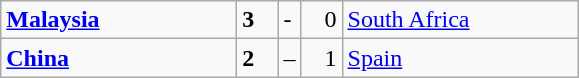<table class="wikitable">
<tr>
<td width=150> <strong><a href='#'>Malaysia</a></strong></td>
<td style="width:20px; text-align:left;"><strong>3</strong></td>
<td>-</td>
<td style="width:20px; text-align:right;">0</td>
<td width=150> <a href='#'>South Africa</a></td>
</tr>
<tr>
<td> <strong><a href='#'>China</a></strong></td>
<td style="text-align:left;"><strong>2</strong></td>
<td>–</td>
<td style="text-align:right;">1</td>
<td> <a href='#'>Spain</a></td>
</tr>
</table>
